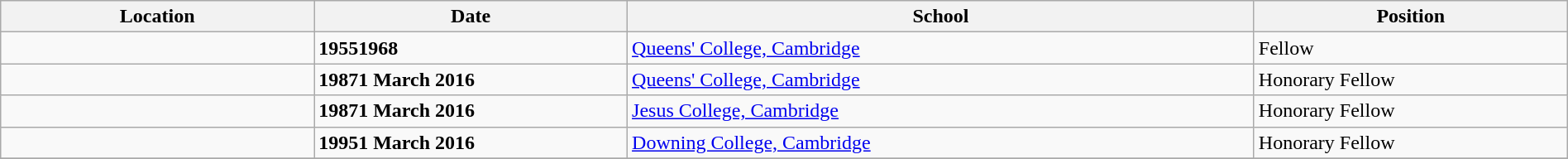<table class="wikitable" style="width:100%;">
<tr>
<th style="width:20%;">Location</th>
<th style="width:20%;">Date</th>
<th style="width:40%;">School</th>
<th style="width:20%;">Position</th>
</tr>
<tr>
<td></td>
<td><strong>19551968</strong></td>
<td><a href='#'>Queens' College, Cambridge</a></td>
<td>Fellow</td>
</tr>
<tr>
<td></td>
<td><strong>19871 March 2016</strong></td>
<td><a href='#'>Queens' College, Cambridge</a></td>
<td>Honorary Fellow</td>
</tr>
<tr>
<td></td>
<td><strong>19871 March 2016</strong></td>
<td><a href='#'>Jesus College, Cambridge</a></td>
<td>Honorary Fellow</td>
</tr>
<tr>
<td></td>
<td><strong>19951 March 2016</strong></td>
<td><a href='#'>Downing College, Cambridge</a></td>
<td>Honorary Fellow</td>
</tr>
<tr>
</tr>
</table>
